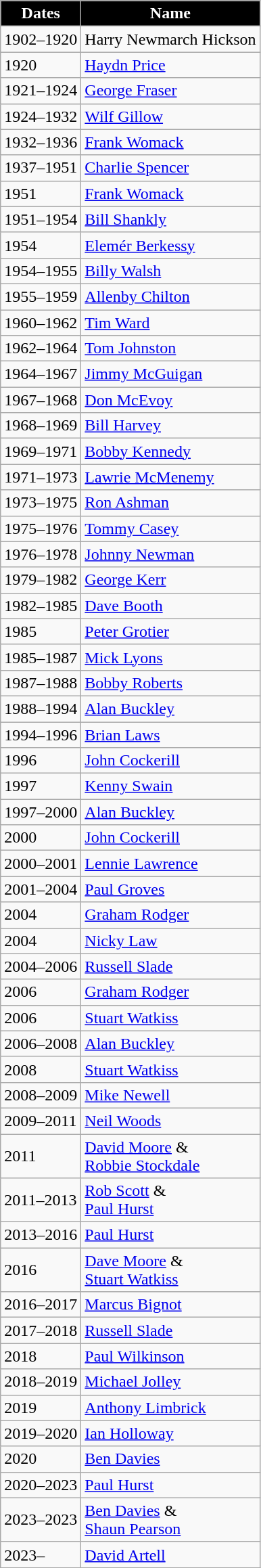<table class="wikitable">
<tr>
<th style="background:#000000; color:#FFFFFF;">Dates</th>
<th style="background:#000000; color:#FFFFFF;">Name</th>
</tr>
<tr>
<td>1902–1920</td>
<td> Harry Newmarch Hickson</td>
</tr>
<tr>
<td>1920</td>
<td> <a href='#'>Haydn Price</a></td>
</tr>
<tr>
<td>1921–1924</td>
<td> <a href='#'>George Fraser</a></td>
</tr>
<tr>
<td>1924–1932</td>
<td> <a href='#'>Wilf Gillow</a></td>
</tr>
<tr>
<td>1932–1936</td>
<td> <a href='#'>Frank Womack</a></td>
</tr>
<tr>
<td>1937–1951</td>
<td> <a href='#'>Charlie Spencer</a></td>
</tr>
<tr>
<td>1951</td>
<td> <a href='#'>Frank Womack</a></td>
</tr>
<tr>
<td>1951–1954</td>
<td> <a href='#'>Bill Shankly</a></td>
</tr>
<tr>
<td>1954</td>
<td> <a href='#'>Elemér Berkessy</a></td>
</tr>
<tr>
<td>1954–1955</td>
<td> <a href='#'>Billy Walsh</a></td>
</tr>
<tr>
<td>1955–1959</td>
<td> <a href='#'>Allenby Chilton</a></td>
</tr>
<tr>
<td>1960–1962</td>
<td> <a href='#'>Tim Ward</a></td>
</tr>
<tr>
<td>1962–1964</td>
<td> <a href='#'>Tom Johnston</a></td>
</tr>
<tr>
<td>1964–1967</td>
<td> <a href='#'>Jimmy McGuigan</a></td>
</tr>
<tr>
<td>1967–1968</td>
<td> <a href='#'>Don McEvoy</a></td>
</tr>
<tr>
<td>1968–1969</td>
<td> <a href='#'>Bill Harvey</a></td>
</tr>
<tr>
<td>1969–1971</td>
<td> <a href='#'>Bobby Kennedy</a></td>
</tr>
<tr>
<td>1971–1973</td>
<td> <a href='#'>Lawrie McMenemy</a></td>
</tr>
<tr>
<td>1973–1975</td>
<td> <a href='#'>Ron Ashman</a></td>
</tr>
<tr>
<td>1975–1976</td>
<td> <a href='#'>Tommy Casey</a></td>
</tr>
<tr>
<td>1976–1978</td>
<td> <a href='#'>Johnny Newman</a></td>
</tr>
<tr>
<td>1979–1982</td>
<td> <a href='#'>George Kerr</a></td>
</tr>
<tr>
<td>1982–1985</td>
<td> <a href='#'>Dave Booth</a></td>
</tr>
<tr>
<td>1985</td>
<td> <a href='#'>Peter Grotier</a></td>
</tr>
<tr>
<td>1985–1987</td>
<td> <a href='#'>Mick Lyons</a></td>
</tr>
<tr>
<td>1987–1988</td>
<td> <a href='#'>Bobby Roberts</a></td>
</tr>
<tr>
<td>1988–1994</td>
<td> <a href='#'>Alan Buckley</a></td>
</tr>
<tr>
<td>1994–1996</td>
<td> <a href='#'>Brian Laws</a></td>
</tr>
<tr>
<td>1996</td>
<td> <a href='#'>John Cockerill</a></td>
</tr>
<tr>
<td>1997</td>
<td> <a href='#'>Kenny Swain</a></td>
</tr>
<tr>
<td>1997–2000</td>
<td> <a href='#'>Alan Buckley</a></td>
</tr>
<tr>
<td>2000</td>
<td> <a href='#'>John Cockerill</a></td>
</tr>
<tr>
<td>2000–2001</td>
<td> <a href='#'>Lennie Lawrence</a></td>
</tr>
<tr>
<td>2001–2004</td>
<td> <a href='#'>Paul Groves</a></td>
</tr>
<tr>
<td>2004</td>
<td> <a href='#'>Graham Rodger</a></td>
</tr>
<tr>
<td>2004</td>
<td> <a href='#'>Nicky Law</a></td>
</tr>
<tr>
<td>2004–2006</td>
<td> <a href='#'>Russell Slade</a></td>
</tr>
<tr>
<td>2006</td>
<td> <a href='#'>Graham Rodger</a></td>
</tr>
<tr>
<td>2006</td>
<td> <a href='#'>Stuart Watkiss</a></td>
</tr>
<tr>
<td>2006–2008</td>
<td> <a href='#'>Alan Buckley</a></td>
</tr>
<tr>
<td>2008</td>
<td> <a href='#'>Stuart Watkiss</a></td>
</tr>
<tr>
<td>2008–2009</td>
<td> <a href='#'>Mike Newell</a></td>
</tr>
<tr>
<td>2009–2011</td>
<td> <a href='#'>Neil Woods</a></td>
</tr>
<tr>
<td>2011</td>
<td> <a href='#'>David Moore</a> &<br> <a href='#'>Robbie Stockdale</a></td>
</tr>
<tr>
<td>2011–2013</td>
<td> <a href='#'>Rob Scott</a> &<br> <a href='#'>Paul Hurst</a></td>
</tr>
<tr>
<td>2013–2016</td>
<td> <a href='#'>Paul Hurst</a></td>
</tr>
<tr>
<td>2016</td>
<td> <a href='#'>Dave Moore</a> & <br>  <a href='#'>Stuart Watkiss</a></td>
</tr>
<tr>
<td>2016–2017</td>
<td> <a href='#'>Marcus Bignot</a></td>
</tr>
<tr>
<td>2017–2018</td>
<td> <a href='#'>Russell Slade</a></td>
</tr>
<tr>
<td>2018</td>
<td> <a href='#'>Paul Wilkinson</a></td>
</tr>
<tr>
<td>2018–2019</td>
<td> <a href='#'>Michael Jolley</a></td>
</tr>
<tr>
<td>2019</td>
<td> <a href='#'>Anthony Limbrick</a></td>
</tr>
<tr>
<td>2019–2020</td>
<td> <a href='#'>Ian Holloway</a></td>
</tr>
<tr>
<td>2020</td>
<td> <a href='#'>Ben Davies</a></td>
</tr>
<tr>
<td>2020–2023</td>
<td> <a href='#'>Paul Hurst</a></td>
</tr>
<tr>
<td>2023–2023</td>
<td> <a href='#'>Ben Davies</a> & <br>  <a href='#'>Shaun Pearson</a></td>
</tr>
<tr>
<td>2023–</td>
<td> <a href='#'>David Artell</a></td>
</tr>
</table>
